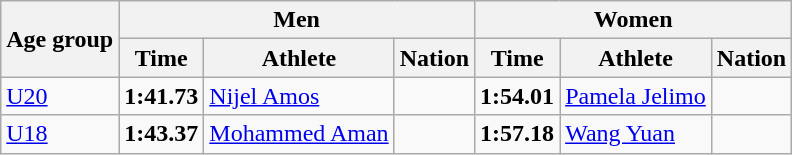<table class="wikitable">
<tr>
<th rowspan=2>Age group</th>
<th colspan=3>Men</th>
<th colspan=3>Women</th>
</tr>
<tr>
<th>Time</th>
<th>Athlete</th>
<th>Nation</th>
<th>Time</th>
<th>Athlete</th>
<th>Nation</th>
</tr>
<tr>
<td><a href='#'>U20</a> </td>
<td><strong>1:41.73</strong></td>
<td><a href='#'>Nijel Amos</a></td>
<td></td>
<td><strong>1:54.01</strong></td>
<td><a href='#'>Pamela Jelimo</a></td>
<td></td>
</tr>
<tr>
<td><a href='#'>U18</a> </td>
<td><strong>1:43.37</strong></td>
<td><a href='#'>Mohammed Aman</a></td>
<td></td>
<td><strong>1:57.18</strong></td>
<td><a href='#'>Wang Yuan</a></td>
<td></td>
</tr>
</table>
